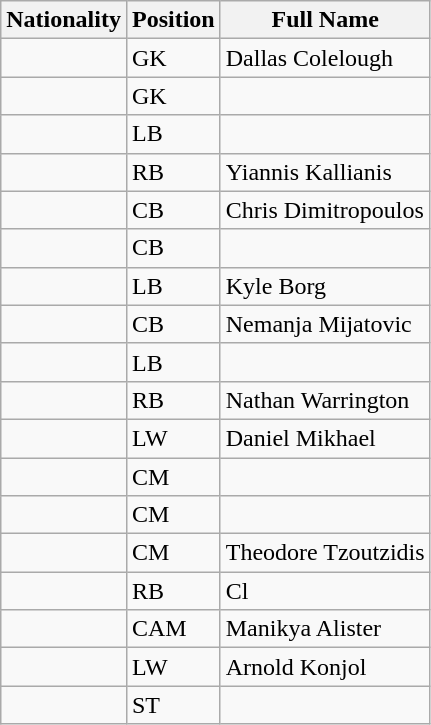<table class="wikitable">
<tr>
<th>Nationality</th>
<th>Position</th>
<th>Full Name</th>
</tr>
<tr>
<td></td>
<td>GK</td>
<td>Dallas Colelough</td>
</tr>
<tr>
<td></td>
<td>GK</td>
<td></td>
</tr>
<tr>
<td></td>
<td>LB</td>
<td></td>
</tr>
<tr>
<td></td>
<td>RB</td>
<td>Yiannis Kallianis</td>
</tr>
<tr>
<td></td>
<td>CB</td>
<td>Chris Dimitropoulos</td>
</tr>
<tr>
<td></td>
<td>CB</td>
<td></td>
</tr>
<tr>
<td></td>
<td>LB</td>
<td>Kyle Borg</td>
</tr>
<tr>
<td></td>
<td>CB</td>
<td>Nemanja Mijatovic</td>
</tr>
<tr>
<td></td>
<td>LB</td>
<td></td>
</tr>
<tr>
<td></td>
<td>RB</td>
<td>Nathan Warrington</td>
</tr>
<tr>
<td></td>
<td>LW</td>
<td>Daniel Mikhael</td>
</tr>
<tr>
<td></td>
<td>CM</td>
<td></td>
</tr>
<tr>
<td></td>
<td>CM</td>
<td></td>
</tr>
<tr>
<td></td>
<td>CM</td>
<td>Theodore Tzoutzidis</td>
</tr>
<tr>
<td></td>
<td>RB</td>
<td>Cl</td>
</tr>
<tr>
<td></td>
<td>CAM</td>
<td>Manikya Alister</td>
</tr>
<tr>
<td></td>
<td>LW</td>
<td>Arnold Konjol</td>
</tr>
<tr>
<td></td>
<td>ST</td>
<td></td>
</tr>
</table>
